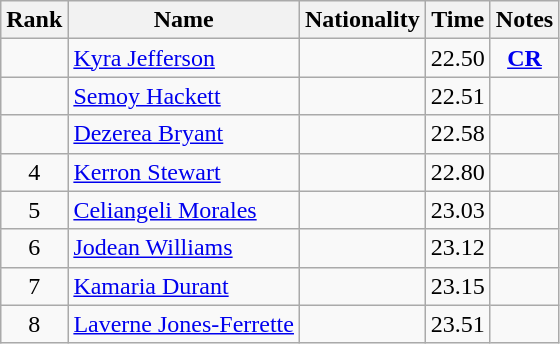<table class="wikitable sortable" style="text-align:center">
<tr>
<th>Rank</th>
<th>Name</th>
<th>Nationality</th>
<th>Time</th>
<th>Notes</th>
</tr>
<tr>
<td align=center></td>
<td align=left><a href='#'>Kyra Jefferson</a></td>
<td align=left></td>
<td>22.50</td>
<td><strong><a href='#'>CR</a></strong></td>
</tr>
<tr>
<td align=center></td>
<td align=left><a href='#'>Semoy Hackett</a></td>
<td align=left></td>
<td>22.51</td>
<td></td>
</tr>
<tr>
<td align=center></td>
<td align=left><a href='#'>Dezerea Bryant</a></td>
<td align=left></td>
<td>22.58</td>
<td></td>
</tr>
<tr>
<td align=center>4</td>
<td align=left><a href='#'>Kerron Stewart</a></td>
<td align=left></td>
<td>22.80</td>
<td></td>
</tr>
<tr>
<td align=center>5</td>
<td align=left><a href='#'>Celiangeli Morales</a></td>
<td align=left></td>
<td>23.03</td>
<td></td>
</tr>
<tr>
<td align=center>6</td>
<td align=left><a href='#'>Jodean Williams</a></td>
<td align=left></td>
<td>23.12</td>
<td></td>
</tr>
<tr>
<td align=center>7</td>
<td align=left><a href='#'>Kamaria Durant</a></td>
<td align=left></td>
<td>23.15</td>
<td></td>
</tr>
<tr>
<td align=center>8</td>
<td align=left><a href='#'>Laverne Jones-Ferrette</a></td>
<td align=left></td>
<td>23.51</td>
<td></td>
</tr>
</table>
